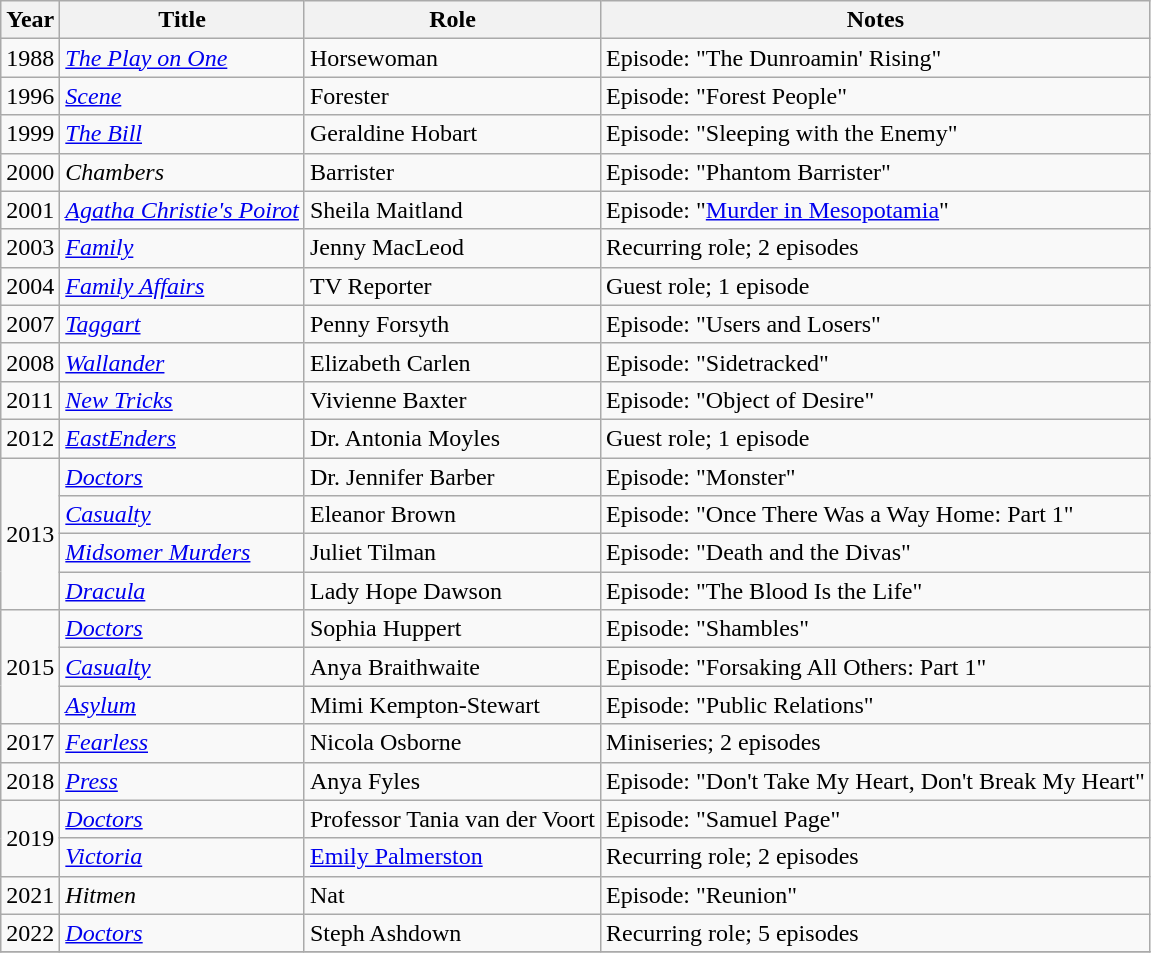<table class="wikitable sortable">
<tr>
<th>Year</th>
<th>Title</th>
<th>Role</th>
<th>Notes</th>
</tr>
<tr>
<td>1988</td>
<td><em><a href='#'>The Play on One</a></em></td>
<td>Horsewoman</td>
<td>Episode: "The Dunroamin' Rising"</td>
</tr>
<tr>
<td>1996</td>
<td><em><a href='#'>Scene</a></em></td>
<td>Forester</td>
<td>Episode: "Forest People"</td>
</tr>
<tr>
<td>1999</td>
<td><em><a href='#'>The Bill</a></em></td>
<td>Geraldine Hobart</td>
<td>Episode: "Sleeping with the Enemy"</td>
</tr>
<tr>
<td>2000</td>
<td><em>Chambers</em></td>
<td>Barrister</td>
<td>Episode: "Phantom Barrister"</td>
</tr>
<tr>
<td>2001</td>
<td><em><a href='#'>Agatha Christie's Poirot</a></em></td>
<td>Sheila Maitland</td>
<td>Episode: "<a href='#'>Murder in Mesopotamia</a>"</td>
</tr>
<tr>
<td>2003</td>
<td><em><a href='#'>Family</a></em></td>
<td>Jenny MacLeod</td>
<td>Recurring role; 2 episodes</td>
</tr>
<tr>
<td>2004</td>
<td><em><a href='#'>Family Affairs</a></em></td>
<td>TV Reporter</td>
<td>Guest role; 1 episode</td>
</tr>
<tr>
<td>2007</td>
<td><em><a href='#'>Taggart</a></em></td>
<td>Penny Forsyth</td>
<td>Episode: "Users and Losers"</td>
</tr>
<tr>
<td>2008</td>
<td><em><a href='#'>Wallander</a></em></td>
<td>Elizabeth Carlen</td>
<td>Episode: "Sidetracked"</td>
</tr>
<tr>
<td>2011</td>
<td><em><a href='#'>New Tricks</a></em></td>
<td>Vivienne Baxter</td>
<td>Episode: "Object of Desire"</td>
</tr>
<tr>
<td>2012</td>
<td><em><a href='#'>EastEnders</a></em></td>
<td>Dr. Antonia Moyles</td>
<td>Guest role; 1 episode</td>
</tr>
<tr>
<td rowspan="4">2013</td>
<td><em><a href='#'>Doctors</a></em></td>
<td>Dr. Jennifer Barber</td>
<td>Episode: "Monster"</td>
</tr>
<tr>
<td><em><a href='#'>Casualty</a></em></td>
<td>Eleanor Brown</td>
<td>Episode: "Once There Was a Way Home: Part 1"</td>
</tr>
<tr>
<td><em><a href='#'>Midsomer Murders</a></em></td>
<td>Juliet Tilman</td>
<td>Episode: "Death and the Divas"</td>
</tr>
<tr>
<td><em><a href='#'>Dracula</a></em></td>
<td>Lady Hope Dawson</td>
<td>Episode: "The Blood Is the Life"</td>
</tr>
<tr>
<td rowspan="3">2015</td>
<td><em><a href='#'>Doctors</a></em></td>
<td>Sophia Huppert</td>
<td>Episode: "Shambles"</td>
</tr>
<tr>
<td><em><a href='#'>Casualty</a></em></td>
<td>Anya Braithwaite</td>
<td>Episode: "Forsaking All Others: Part 1"</td>
</tr>
<tr>
<td><em><a href='#'>Asylum</a></em></td>
<td>Mimi Kempton-Stewart</td>
<td>Episode: "Public Relations"</td>
</tr>
<tr>
<td>2017</td>
<td><em><a href='#'>Fearless</a></em></td>
<td>Nicola Osborne</td>
<td>Miniseries; 2 episodes</td>
</tr>
<tr>
<td>2018</td>
<td><em><a href='#'>Press</a></em></td>
<td>Anya Fyles</td>
<td>Episode: "Don't Take My Heart, Don't Break My Heart"</td>
</tr>
<tr>
<td rowspan="2">2019</td>
<td><em><a href='#'>Doctors</a></em></td>
<td>Professor Tania van der Voort</td>
<td>Episode: "Samuel Page"</td>
</tr>
<tr>
<td><em><a href='#'>Victoria</a></em></td>
<td><a href='#'>Emily Palmerston</a></td>
<td>Recurring role; 2 episodes</td>
</tr>
<tr>
<td>2021</td>
<td><em>Hitmen</em></td>
<td>Nat</td>
<td>Episode: "Reunion"</td>
</tr>
<tr>
<td>2022</td>
<td><em><a href='#'>Doctors</a></em></td>
<td>Steph Ashdown</td>
<td>Recurring role; 5 episodes</td>
</tr>
<tr>
</tr>
</table>
